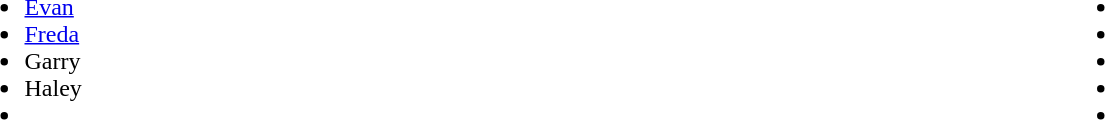<table width="90%">
<tr>
<td><br><ul><li><a href='#'>Evan</a></li><li><a href='#'>Freda</a></li><li>Garry</li><li>Haley</li><li></li></ul></td>
<td><br><ul><li></li><li></li><li></li><li></li><li></li></ul></td>
<td></td>
</tr>
</table>
